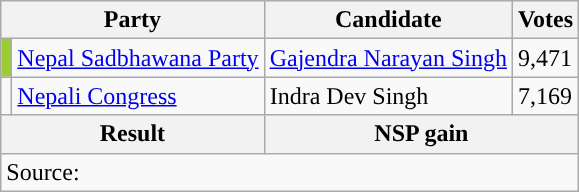<table class="wikitable">
<tr>
<th colspan="2">Party</th>
<th>Candidate</th>
<th>Votes</th>
</tr>
<tr>
<td style="background-color:yellowgreen"></td>
<td><a href='#'>Nepal Sadbhawana Party</a></td>
<td><a href='#'>Gajendra Narayan Singh</a></td>
<td>9,471</td>
</tr>
<tr>
<td style="background-color:"></td>
<td><a href='#'>Nepali Congress</a></td>
<td>Indra Dev Singh</td>
<td>7,169</td>
</tr>
<tr>
<th colspan="2">Result</th>
<th colspan="2">NSP gain</th>
</tr>
<tr>
<td colspan="4">Source: </td>
</tr>
</table>
